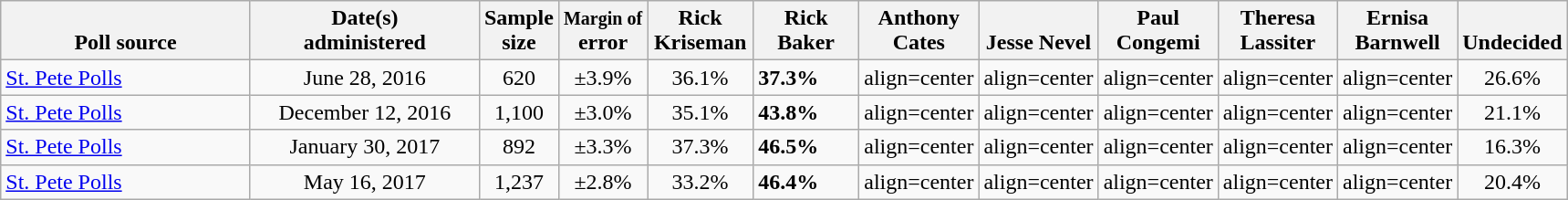<table class="wikitable">
<tr valign="bottom">
<th style="width:175px;">Poll source</th>
<th style="width:160px;">Date(s)<br>administered</th>
<th class="small">Sample<br>size</th>
<th><small>Margin of</small><br>error</th>
<th style="width:70px;">Rick Kriseman</th>
<th style="width:70px;">Rick Baker</th>
<th style="width:70px;">Anthony Cates</th>
<th style="width:70px;">Jesse Nevel</th>
<th style="width:70px;">Paul Congemi</th>
<th style="width:70px;">Theresa Lassiter</th>
<th style="width:70px;">Ernisa Barnwell</th>
<th>Undecided</th>
</tr>
<tr>
<td><a href='#'>St. Pete Polls</a></td>
<td align="center">June 28, 2016</td>
<td align="center">620</td>
<td align="center">±3.9%</td>
<td align="center">36.1%</td>
<td><strong>37.3%</strong></td>
<td>align=center </td>
<td>align=center </td>
<td>align=center </td>
<td>align=center </td>
<td>align=center </td>
<td align="center">26.6%</td>
</tr>
<tr>
<td><a href='#'>St. Pete Polls</a></td>
<td align="center">December 12, 2016</td>
<td align="center">1,100</td>
<td align="center">±3.0%</td>
<td align="center">35.1%</td>
<td><strong>43.8%</strong></td>
<td>align=center </td>
<td>align=center </td>
<td>align=center </td>
<td>align=center </td>
<td>align=center </td>
<td align="center">21.1%</td>
</tr>
<tr>
<td><a href='#'>St. Pete Polls</a></td>
<td align="center">January 30, 2017</td>
<td align="center">892</td>
<td align="center">±3.3%</td>
<td align="center">37.3%</td>
<td><strong>46.5%</strong></td>
<td>align=center </td>
<td>align=center </td>
<td>align=center </td>
<td>align=center </td>
<td>align=center </td>
<td align="center">16.3%</td>
</tr>
<tr>
<td><a href='#'>St. Pete Polls</a></td>
<td align="center">May 16, 2017</td>
<td align="center">1,237</td>
<td align="center">±2.8%</td>
<td align="center">33.2%</td>
<td><strong>46.4%</strong></td>
<td>align=center </td>
<td>align=center </td>
<td>align=center </td>
<td>align=center </td>
<td>align=center </td>
<td align="center">20.4%</td>
</tr>
</table>
